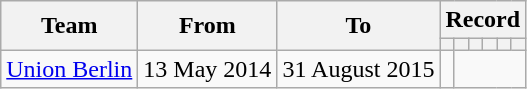<table class="wikitable" style="text-align: center">
<tr>
<th rowspan="2">Team</th>
<th rowspan="2">From</th>
<th rowspan="2">To</th>
<th colspan="6">Record</th>
</tr>
<tr>
<th></th>
<th></th>
<th></th>
<th></th>
<th></th>
<th></th>
</tr>
<tr>
<td><a href='#'>Union Berlin</a></td>
<td>13 May 2014</td>
<td>31 August 2015<br></td>
<td></td>
</tr>
</table>
